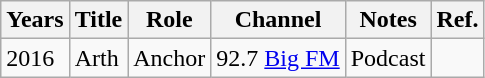<table class="wikitable sortable plainrowheaders">
<tr>
<th scope="col">Years</th>
<th scope="col">Title</th>
<th scope="col">Role</th>
<th scope="col">Channel</th>
<th>Notes</th>
<th scope="col" class="unsortable">Ref.</th>
</tr>
<tr>
<td>2016</td>
<td>Arth</td>
<td>Anchor</td>
<td>92.7 <a href='#'>Big FM</a></td>
<td>Podcast</td>
<td></td>
</tr>
</table>
